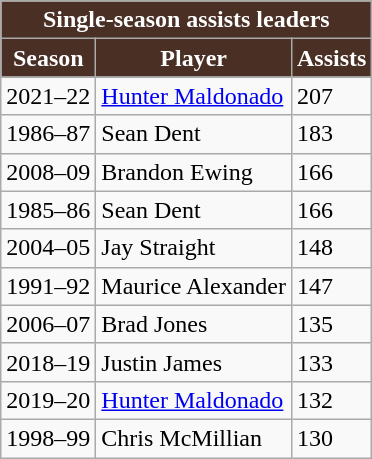<table class="wikitable" style="float:left; margin-right:1em">
<tr>
<th style="background:#492f24; color:white;" colspan=6>Single-season assists leaders</th>
</tr>
<tr>
<th style="background:#492f24; color:white">Season</th>
<th style="background:#492f24; color:white">Player</th>
<th style="background:#492f24; color:white">Assists</th>
</tr>
<tr>
<td>2021–22</td>
<td><a href='#'>Hunter Maldonado</a></td>
<td>207</td>
</tr>
<tr>
<td>1986–87</td>
<td>Sean Dent</td>
<td>183</td>
</tr>
<tr>
<td>2008–09</td>
<td>Brandon Ewing</td>
<td>166</td>
</tr>
<tr>
<td>1985–86</td>
<td>Sean Dent</td>
<td>166</td>
</tr>
<tr>
<td>2004–05</td>
<td>Jay Straight</td>
<td>148</td>
</tr>
<tr>
<td>1991–92</td>
<td>Maurice Alexander</td>
<td>147</td>
</tr>
<tr>
<td>2006–07</td>
<td>Brad Jones</td>
<td>135</td>
</tr>
<tr>
<td>2018–19</td>
<td>Justin James</td>
<td>133</td>
</tr>
<tr>
<td>2019–20</td>
<td><a href='#'>Hunter Maldonado</a></td>
<td>132</td>
</tr>
<tr>
<td>1998–99</td>
<td>Chris McMillian</td>
<td>130</td>
</tr>
</table>
